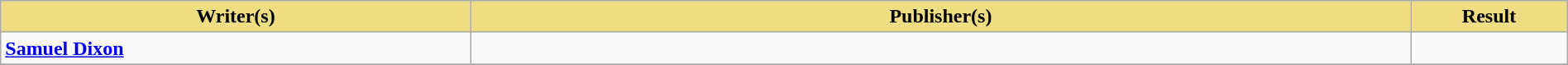<table class="wikitable" width=100%>
<tr>
<th style="width:30%;background:#EEDD82;">Writer(s)</th>
<th style="width:60%;background:#EEDD82;">Publisher(s)</th>
<th style="width:10%;background:#EEDD82;">Result</th>
</tr>
<tr>
<td><strong><a href='#'>Samuel Dixon</a></strong></td>
<td></td>
<td></td>
</tr>
<tr>
</tr>
</table>
